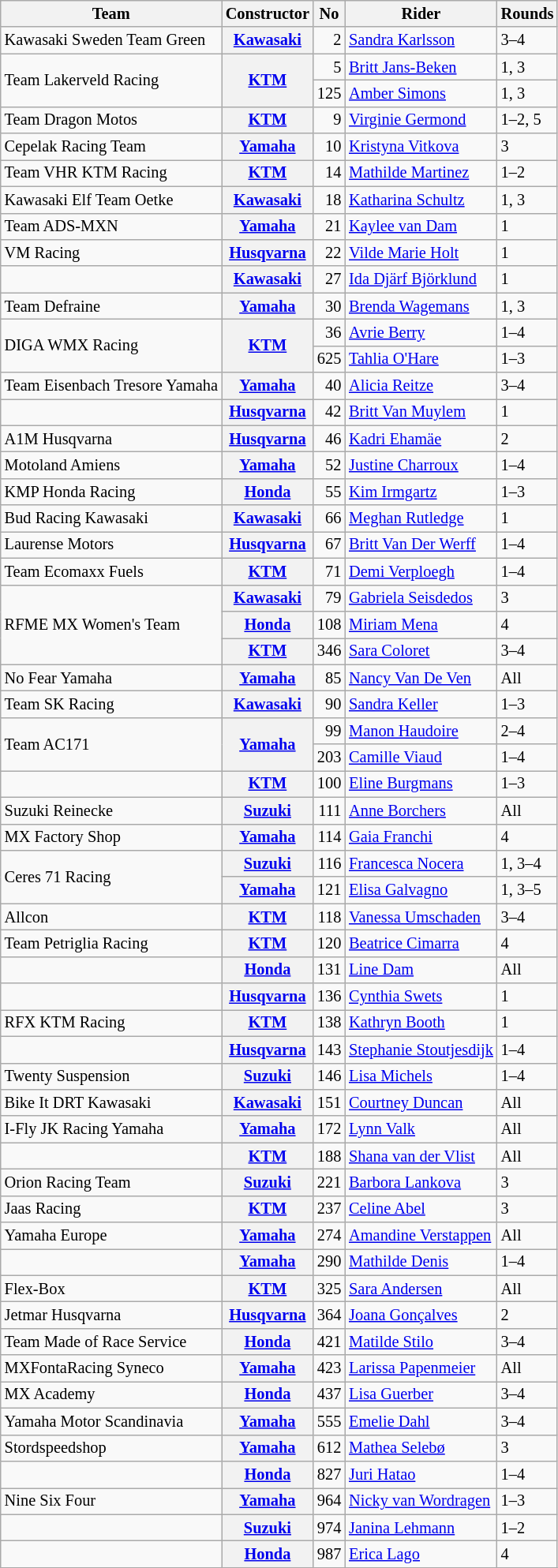<table class="wikitable" style="font-size: 85%;">
<tr>
<th>Team</th>
<th>Constructor</th>
<th>No</th>
<th>Rider</th>
<th>Rounds</th>
</tr>
<tr>
<td>Kawasaki Sweden Team Green</td>
<th><a href='#'>Kawasaki</a></th>
<td align="right">2</td>
<td> <a href='#'>Sandra Karlsson</a></td>
<td>3–4</td>
</tr>
<tr>
<td rowspan=2>Team Lakerveld Racing</td>
<th rowspan=2><a href='#'>KTM</a></th>
<td align="right">5</td>
<td> <a href='#'>Britt Jans-Beken</a></td>
<td>1, 3</td>
</tr>
<tr>
<td align="right">125</td>
<td> <a href='#'>Amber Simons</a></td>
<td>1, 3</td>
</tr>
<tr>
<td>Team Dragon Motos</td>
<th><a href='#'>KTM</a></th>
<td align="right">9</td>
<td> <a href='#'>Virginie Germond</a></td>
<td>1–2, 5</td>
</tr>
<tr>
<td>Cepelak Racing Team</td>
<th><a href='#'>Yamaha</a></th>
<td align="right">10</td>
<td> <a href='#'>Kristyna Vitkova</a></td>
<td>3</td>
</tr>
<tr>
<td>Team VHR KTM Racing</td>
<th><a href='#'>KTM</a></th>
<td align="right">14</td>
<td> <a href='#'>Mathilde Martinez</a></td>
<td>1–2</td>
</tr>
<tr>
<td>Kawasaki Elf Team Oetke</td>
<th><a href='#'>Kawasaki</a></th>
<td align="right">18</td>
<td> <a href='#'>Katharina Schultz</a></td>
<td>1, 3</td>
</tr>
<tr>
<td>Team ADS-MXN</td>
<th><a href='#'>Yamaha</a></th>
<td align="right">21</td>
<td> <a href='#'>Kaylee van Dam</a></td>
<td>1</td>
</tr>
<tr>
<td>VM Racing</td>
<th><a href='#'>Husqvarna</a></th>
<td align="right">22</td>
<td> <a href='#'>Vilde Marie Holt</a></td>
<td>1</td>
</tr>
<tr>
<td></td>
<th><a href='#'>Kawasaki</a></th>
<td align="right">27</td>
<td> <a href='#'>Ida Djärf Björklund</a></td>
<td>1</td>
</tr>
<tr>
<td>Team Defraine</td>
<th><a href='#'>Yamaha</a></th>
<td align="right">30</td>
<td> <a href='#'>Brenda Wagemans</a></td>
<td>1, 3</td>
</tr>
<tr>
<td rowspan=2>DIGA WMX Racing</td>
<th rowspan=2><a href='#'>KTM</a></th>
<td align="right">36</td>
<td> <a href='#'>Avrie Berry</a></td>
<td>1–4</td>
</tr>
<tr>
<td align="right">625</td>
<td> <a href='#'>Tahlia O'Hare</a></td>
<td>1–3</td>
</tr>
<tr>
<td>Team Eisenbach Tresore Yamaha</td>
<th><a href='#'>Yamaha</a></th>
<td align="right">40</td>
<td> <a href='#'>Alicia Reitze</a></td>
<td>3–4</td>
</tr>
<tr>
<td></td>
<th><a href='#'>Husqvarna</a></th>
<td align="right">42</td>
<td> <a href='#'>Britt Van Muylem</a></td>
<td>1</td>
</tr>
<tr>
<td>A1M Husqvarna</td>
<th><a href='#'>Husqvarna</a></th>
<td align="right">46</td>
<td> <a href='#'>Kadri Ehamäe</a></td>
<td>2</td>
</tr>
<tr>
<td>Motoland Amiens</td>
<th><a href='#'>Yamaha</a></th>
<td align="right">52</td>
<td> <a href='#'>Justine Charroux</a></td>
<td>1–4</td>
</tr>
<tr>
<td>KMP Honda Racing</td>
<th><a href='#'>Honda</a></th>
<td align="right">55</td>
<td> <a href='#'>Kim Irmgartz</a></td>
<td>1–3</td>
</tr>
<tr>
<td>Bud Racing Kawasaki</td>
<th><a href='#'>Kawasaki</a></th>
<td align="right">66</td>
<td> <a href='#'>Meghan Rutledge</a></td>
<td>1</td>
</tr>
<tr>
<td>Laurense Motors</td>
<th><a href='#'>Husqvarna</a></th>
<td align="right">67</td>
<td> <a href='#'>Britt Van Der Werff</a></td>
<td>1–4</td>
</tr>
<tr>
<td>Team Ecomaxx Fuels</td>
<th><a href='#'>KTM</a></th>
<td align="right">71</td>
<td> <a href='#'>Demi Verploegh</a></td>
<td>1–4</td>
</tr>
<tr>
<td rowspan=3>RFME MX Women's Team</td>
<th><a href='#'>Kawasaki</a></th>
<td align="right">79</td>
<td> <a href='#'>Gabriela Seisdedos</a></td>
<td>3</td>
</tr>
<tr>
<th><a href='#'>Honda</a></th>
<td align="right">108</td>
<td> <a href='#'>Miriam Mena</a></td>
<td>4</td>
</tr>
<tr>
<th><a href='#'>KTM</a></th>
<td align="right">346</td>
<td> <a href='#'>Sara Coloret</a></td>
<td>3–4</td>
</tr>
<tr>
<td>No Fear Yamaha</td>
<th><a href='#'>Yamaha</a></th>
<td align="right">85</td>
<td> <a href='#'>Nancy Van De Ven</a></td>
<td>All</td>
</tr>
<tr>
<td>Team SK Racing</td>
<th><a href='#'>Kawasaki</a></th>
<td align="right">90</td>
<td> <a href='#'>Sandra Keller</a></td>
<td>1–3</td>
</tr>
<tr>
<td rowspan=2>Team AC171</td>
<th rowspan=2><a href='#'>Yamaha</a></th>
<td align="right">99</td>
<td> <a href='#'>Manon Haudoire</a></td>
<td>2–4</td>
</tr>
<tr>
<td align="right">203</td>
<td> <a href='#'>Camille Viaud</a></td>
<td>1–4</td>
</tr>
<tr>
<td></td>
<th><a href='#'>KTM</a></th>
<td align="right">100</td>
<td> <a href='#'>Eline Burgmans</a></td>
<td>1–3</td>
</tr>
<tr>
<td>Suzuki Reinecke</td>
<th><a href='#'>Suzuki</a></th>
<td align="right">111</td>
<td> <a href='#'>Anne Borchers</a></td>
<td>All</td>
</tr>
<tr>
<td>MX Factory Shop</td>
<th><a href='#'>Yamaha</a></th>
<td align="right">114</td>
<td> <a href='#'>Gaia Franchi</a></td>
<td>4</td>
</tr>
<tr>
<td rowspan=2>Ceres 71 Racing</td>
<th><a href='#'>Suzuki</a></th>
<td align="right">116</td>
<td> <a href='#'>Francesca Nocera</a></td>
<td>1, 3–4</td>
</tr>
<tr>
<th><a href='#'>Yamaha</a></th>
<td align="right">121</td>
<td> <a href='#'>Elisa Galvagno</a></td>
<td>1, 3–5</td>
</tr>
<tr>
<td>Allcon</td>
<th><a href='#'>KTM</a></th>
<td align="right">118</td>
<td> <a href='#'>Vanessa Umschaden</a></td>
<td>3–4</td>
</tr>
<tr>
<td>Team Petriglia Racing</td>
<th><a href='#'>KTM</a></th>
<td align="right">120</td>
<td> <a href='#'>Beatrice Cimarra</a></td>
<td>4</td>
</tr>
<tr>
<td></td>
<th><a href='#'>Honda</a></th>
<td align="right">131</td>
<td> <a href='#'>Line Dam</a></td>
<td>All</td>
</tr>
<tr>
<td></td>
<th><a href='#'>Husqvarna</a></th>
<td align="right">136</td>
<td> <a href='#'>Cynthia Swets</a></td>
<td>1</td>
</tr>
<tr>
<td>RFX KTM Racing</td>
<th><a href='#'>KTM</a></th>
<td align="right">138</td>
<td> <a href='#'>Kathryn Booth</a></td>
<td>1</td>
</tr>
<tr>
<td></td>
<th><a href='#'>Husqvarna</a></th>
<td align="right">143</td>
<td> <a href='#'>Stephanie Stoutjesdijk</a></td>
<td>1–4</td>
</tr>
<tr>
<td>Twenty Suspension</td>
<th><a href='#'>Suzuki</a></th>
<td align="right">146</td>
<td> <a href='#'>Lisa Michels</a></td>
<td>1–4</td>
</tr>
<tr>
<td>Bike It DRT Kawasaki</td>
<th><a href='#'>Kawasaki</a></th>
<td align="right">151</td>
<td> <a href='#'>Courtney Duncan</a></td>
<td>All</td>
</tr>
<tr>
<td>I-Fly JK Racing Yamaha</td>
<th><a href='#'>Yamaha</a></th>
<td align="right">172</td>
<td> <a href='#'>Lynn Valk</a></td>
<td>All</td>
</tr>
<tr>
<td></td>
<th><a href='#'>KTM</a></th>
<td align="right">188</td>
<td> <a href='#'>Shana van der Vlist</a></td>
<td>All</td>
</tr>
<tr>
<td>Orion Racing Team</td>
<th><a href='#'>Suzuki</a></th>
<td align="right">221</td>
<td> <a href='#'>Barbora Lankova</a></td>
<td>3</td>
</tr>
<tr>
<td>Jaas Racing</td>
<th><a href='#'>KTM</a></th>
<td align="right">237</td>
<td> <a href='#'>Celine Abel</a></td>
<td>3</td>
</tr>
<tr>
<td>Yamaha Europe</td>
<th><a href='#'>Yamaha</a></th>
<td align="right">274</td>
<td> <a href='#'>Amandine Verstappen</a></td>
<td>All</td>
</tr>
<tr>
<td></td>
<th><a href='#'>Yamaha</a></th>
<td align="right">290</td>
<td> <a href='#'>Mathilde Denis</a></td>
<td>1–4</td>
</tr>
<tr>
<td>Flex-Box</td>
<th><a href='#'>KTM</a></th>
<td align="right">325</td>
<td> <a href='#'>Sara Andersen</a></td>
<td>All</td>
</tr>
<tr>
<td>Jetmar Husqvarna</td>
<th><a href='#'>Husqvarna</a></th>
<td align="right">364</td>
<td> <a href='#'>Joana Gonçalves</a></td>
<td>2</td>
</tr>
<tr>
<td>Team Made of Race Service</td>
<th><a href='#'>Honda</a></th>
<td align="right">421</td>
<td> <a href='#'>Matilde Stilo</a></td>
<td>3–4</td>
</tr>
<tr>
<td>MXFontaRacing Syneco</td>
<th><a href='#'>Yamaha</a></th>
<td align="right">423</td>
<td> <a href='#'>Larissa Papenmeier</a></td>
<td>All</td>
</tr>
<tr>
<td>MX Academy</td>
<th><a href='#'>Honda</a></th>
<td align="right">437</td>
<td> <a href='#'>Lisa Guerber</a></td>
<td>3–4</td>
</tr>
<tr>
<td>Yamaha Motor Scandinavia</td>
<th><a href='#'>Yamaha</a></th>
<td align="right">555</td>
<td> <a href='#'>Emelie Dahl</a></td>
<td>3–4</td>
</tr>
<tr>
<td>Stordspeedshop</td>
<th><a href='#'>Yamaha</a></th>
<td align="right">612</td>
<td> <a href='#'>Mathea Selebø</a></td>
<td>3</td>
</tr>
<tr>
<td></td>
<th><a href='#'>Honda</a></th>
<td align="right">827</td>
<td> <a href='#'>Juri Hatao</a></td>
<td>1–4</td>
</tr>
<tr>
<td>Nine Six Four</td>
<th><a href='#'>Yamaha</a></th>
<td align="right">964</td>
<td> <a href='#'>Nicky van Wordragen</a></td>
<td>1–3</td>
</tr>
<tr>
<td></td>
<th><a href='#'>Suzuki</a></th>
<td align="right">974</td>
<td> <a href='#'>Janina Lehmann</a></td>
<td>1–2</td>
</tr>
<tr>
<td></td>
<th><a href='#'>Honda</a></th>
<td align="right">987</td>
<td> <a href='#'>Erica Lago</a></td>
<td>4</td>
</tr>
<tr>
</tr>
</table>
